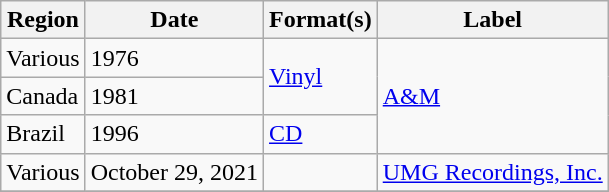<table class="wikitable plainrowheaders">
<tr>
<th scope="col">Region</th>
<th scope="col">Date</th>
<th scope="col">Format(s)</th>
<th scope="col">Label</th>
</tr>
<tr>
<td>Various</td>
<td>1976</td>
<td rowspan="2"><a href='#'>Vinyl</a></td>
<td rowspan="3"><a href='#'>A&M</a></td>
</tr>
<tr>
<td>Canada</td>
<td>1981</td>
</tr>
<tr>
<td>Brazil</td>
<td>1996</td>
<td><a href='#'>CD</a></td>
</tr>
<tr>
<td>Various</td>
<td>October 29, 2021</td>
<td></td>
<td><a href='#'>UMG Recordings, Inc.</a></td>
</tr>
<tr>
</tr>
</table>
